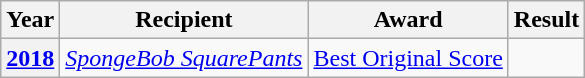<table class="wikitable" style="text-align:center">
<tr>
<th>Year</th>
<th>Recipient</th>
<th>Award</th>
<th>Result</th>
</tr>
<tr>
<th><a href='#'>2018</a></th>
<td><em><a href='#'>SpongeBob SquarePants</a></em></td>
<td><a href='#'>Best Original Score</a></td>
<td></td>
</tr>
</table>
